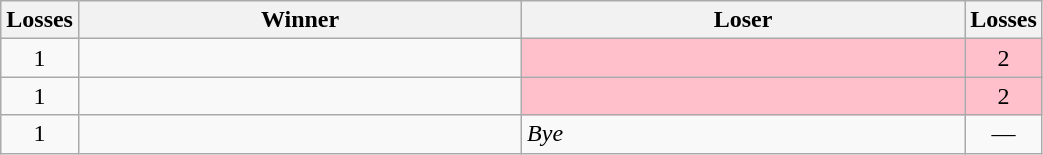<table class=wikitable>
<tr>
<th style="width:0.5em">Losses</th>
<th style="width:18em">Winner</th>
<th style="width:18em">Loser</th>
<th style="width:0.5em">Losses</th>
</tr>
<tr>
<td align=center>1</td>
<td></td>
<td bgcolor=pink></td>
<td bgcolor=pink align=center>2</td>
</tr>
<tr>
<td align=center>1</td>
<td></td>
<td bgcolor=pink></td>
<td bgcolor=pink align=center>2</td>
</tr>
<tr>
<td align=center>1</td>
<td></td>
<td><em>Bye</em></td>
<td align=center>—</td>
</tr>
</table>
